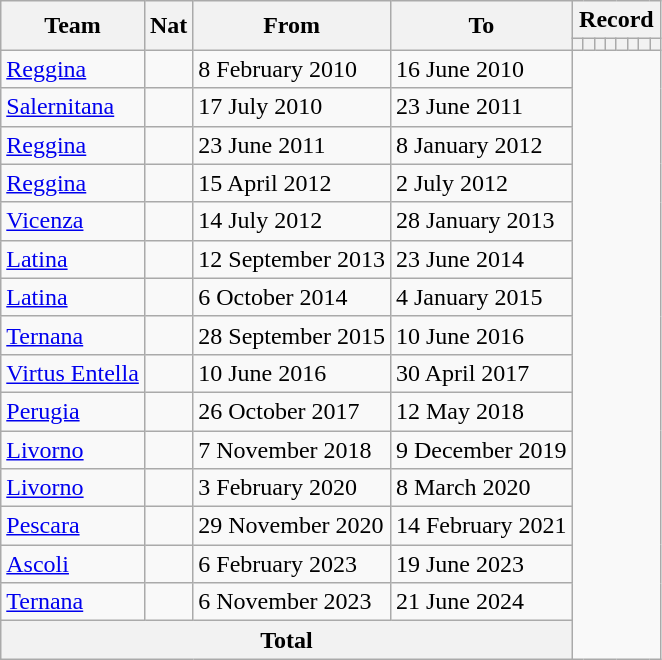<table class=wikitable style=text-align:center>
<tr>
<th rowspan="2">Team</th>
<th rowspan="2">Nat</th>
<th rowspan="2">From</th>
<th rowspan="2">To</th>
<th colspan="8">Record</th>
</tr>
<tr>
<th></th>
<th></th>
<th></th>
<th></th>
<th></th>
<th></th>
<th></th>
<th></th>
</tr>
<tr>
<td align=left><a href='#'>Reggina</a></td>
<td></td>
<td align=left>8 February 2010</td>
<td align=left>16 June 2010<br></td>
</tr>
<tr>
<td align=left><a href='#'>Salernitana</a></td>
<td></td>
<td align=left>17 July 2010</td>
<td align=left>23 June 2011<br></td>
</tr>
<tr>
<td align=left><a href='#'>Reggina</a></td>
<td></td>
<td align=left>23 June 2011</td>
<td align=left>8 January 2012<br></td>
</tr>
<tr>
<td align=left><a href='#'>Reggina</a></td>
<td></td>
<td align=left>15 April 2012</td>
<td align=left>2 July 2012<br></td>
</tr>
<tr>
<td align=left><a href='#'>Vicenza</a></td>
<td></td>
<td align=left>14 July 2012</td>
<td align=left>28 January 2013<br></td>
</tr>
<tr>
<td align=left><a href='#'>Latina</a></td>
<td></td>
<td align=left>12 September 2013</td>
<td align=left>23 June 2014<br></td>
</tr>
<tr>
<td align=left><a href='#'>Latina</a></td>
<td></td>
<td align=left>6 October 2014</td>
<td align=left>4 January 2015<br></td>
</tr>
<tr>
<td align=left><a href='#'>Ternana</a></td>
<td></td>
<td align=left>28 September 2015</td>
<td align=left>10 June 2016<br></td>
</tr>
<tr>
<td align=left><a href='#'>Virtus Entella</a></td>
<td></td>
<td align=left>10 June 2016</td>
<td align=left>30 April 2017<br></td>
</tr>
<tr>
<td align=left><a href='#'>Perugia</a></td>
<td></td>
<td align=left>26 October 2017</td>
<td align=left>12 May 2018<br></td>
</tr>
<tr>
<td align=left><a href='#'>Livorno</a></td>
<td></td>
<td align=left>7 November 2018</td>
<td align=left>9 December 2019<br></td>
</tr>
<tr>
<td align=left><a href='#'>Livorno</a></td>
<td></td>
<td align=left>3 February 2020</td>
<td align=left>8 March 2020<br></td>
</tr>
<tr>
<td align=left><a href='#'>Pescara</a></td>
<td></td>
<td align=left>29 November 2020</td>
<td align=left>14 February 2021<br></td>
</tr>
<tr>
<td align=left><a href='#'>Ascoli</a></td>
<td></td>
<td align=left>6 February 2023</td>
<td align=left>19 June 2023<br></td>
</tr>
<tr>
<td align=left><a href='#'>Ternana</a></td>
<td></td>
<td align=left>6 November 2023</td>
<td align=left>21 June 2024<br></td>
</tr>
<tr>
<th colspan="4">Total<br></th>
</tr>
</table>
